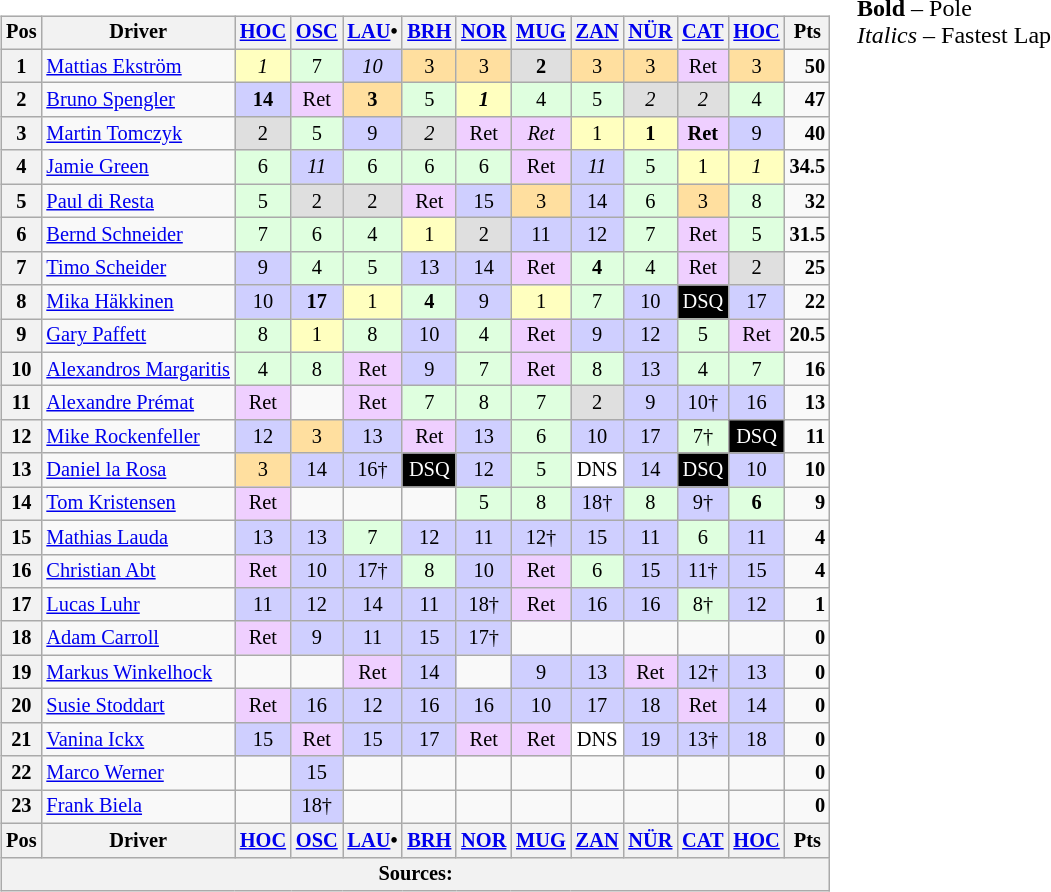<table>
<tr>
<td><br><table class="wikitable" style="font-size:85%; text-align:center">
<tr valign="top">
<th valign="middle">Pos</th>
<th valign="middle">Driver</th>
<th><a href='#'>HOC</a><br></th>
<th><a href='#'>OSC</a><br></th>
<th><a href='#'>LAU</a>•<br></th>
<th><a href='#'>BRH</a><br></th>
<th><a href='#'>NOR</a><br></th>
<th><a href='#'>MUG</a><br></th>
<th><a href='#'>ZAN</a><br></th>
<th><a href='#'>NÜR</a><br></th>
<th><a href='#'>CAT</a><br></th>
<th><a href='#'>HOC</a><br></th>
<th valign="middle">Pts</th>
</tr>
<tr>
<th>1</th>
<td align="left"> <a href='#'>Mattias Ekström</a></td>
<td style="background:#ffffbf;"><em>1</em></td>
<td style="background:#dfffdf;">7</td>
<td style="background:#cfcfff;"><em>10</em></td>
<td style="background:#ffdf9f;">3</td>
<td style="background:#ffdf9f;">3</td>
<td style="background:#dfdfdf;"><strong>2</strong></td>
<td style="background:#ffdf9f;">3</td>
<td style="background:#ffdf9f;">3</td>
<td style="background:#efcfff;">Ret</td>
<td style="background:#ffdf9f;">3</td>
<td align="right"><strong>50</strong></td>
</tr>
<tr>
<th>2</th>
<td align="left"> <a href='#'>Bruno Spengler</a></td>
<td style="background:#cfcfff;"><strong>14</strong></td>
<td style="background:#efcfff;">Ret</td>
<td style="background:#ffdf9f;"><strong>3</strong></td>
<td style="background:#dfffdf;">5</td>
<td style="background:#ffffbf;"><strong><em>1</em></strong></td>
<td style="background:#dfffdf;">4</td>
<td style="background:#dfffdf;">5</td>
<td style="background:#dfdfdf;"><em>2</em></td>
<td style="background:#dfdfdf;"><em>2</em></td>
<td style="background:#dfffdf;">4</td>
<td align="right"><strong>47</strong></td>
</tr>
<tr>
<th>3</th>
<td align="left"> <a href='#'>Martin Tomczyk</a></td>
<td style="background:#dfdfdf;">2</td>
<td style="background:#dfffdf;">5</td>
<td style="background:#cfcfff;">9</td>
<td style="background:#dfdfdf;"><em>2</em></td>
<td style="background:#efcfff;">Ret</td>
<td style="background:#efcfff;"><em>Ret</em></td>
<td style="background:#ffffbf;">1</td>
<td style="background:#ffffbf;"><strong>1</strong></td>
<td style="background:#efcfff;"><strong>Ret</strong></td>
<td style="background:#cfcfff;">9</td>
<td align="right"><strong>40</strong></td>
</tr>
<tr>
<th>4</th>
<td align="left"> <a href='#'>Jamie Green</a></td>
<td style="background:#dfffdf;">6</td>
<td style="background:#cfcfff;"><em>11</em></td>
<td style="background:#dfffdf;">6</td>
<td style="background:#dfffdf;">6</td>
<td style="background:#dfffdf;">6</td>
<td style="background:#efcfff;">Ret</td>
<td style="background:#cfcfff;"><em>11</em></td>
<td style="background:#dfffdf;">5</td>
<td style="background:#ffffbf;">1</td>
<td style="background:#ffffbf;"><em>1</em></td>
<td align="right"><strong>34.5</strong></td>
</tr>
<tr>
<th>5</th>
<td align="left"> <a href='#'>Paul di Resta</a></td>
<td style="background:#dfffdf;">5</td>
<td style="background:#dfdfdf;">2</td>
<td style="background:#dfdfdf;">2</td>
<td style="background:#efcfff;">Ret</td>
<td style="background:#cfcfff;">15</td>
<td style="background:#ffdf9f;">3</td>
<td style="background:#cfcfff;">14</td>
<td style="background:#dfffdf;">6</td>
<td style="background:#ffdf9f;">3</td>
<td style="background:#dfffdf;">8</td>
<td align="right"><strong>32</strong></td>
</tr>
<tr>
<th>6</th>
<td align="left"> <a href='#'>Bernd Schneider</a></td>
<td style="background:#dfffdf;">7</td>
<td style="background:#dfffdf;">6</td>
<td style="background:#dfffdf;">4</td>
<td style="background:#ffffbf;">1</td>
<td style="background:#dfdfdf;">2</td>
<td style="background:#cfcfff;">11</td>
<td style="background:#cfcfff;">12</td>
<td style="background:#dfffdf;">7</td>
<td style="background:#efcfff;">Ret</td>
<td style="background:#dfffdf;">5</td>
<td align="right"><strong>31.5</strong></td>
</tr>
<tr>
<th>7</th>
<td align="left"> <a href='#'>Timo Scheider</a></td>
<td style="background:#cfcfff;">9</td>
<td style="background:#dfffdf;">4</td>
<td style="background:#dfffdf;">5</td>
<td style="background:#cfcfff;">13</td>
<td style="background:#cfcfff;">14</td>
<td style="background:#efcfff;">Ret</td>
<td style="background:#dfffdf;"><strong>4</strong></td>
<td style="background:#dfffdf;">4</td>
<td style="background:#efcfff;">Ret</td>
<td style="background:#dfdfdf;">2</td>
<td align="right"><strong>25</strong></td>
</tr>
<tr>
<th>8</th>
<td align="left"> <a href='#'>Mika Häkkinen</a></td>
<td style="background:#cfcfff;">10</td>
<td style="background:#cfcfff;"><strong>17</strong></td>
<td style="background:#ffffbf;">1</td>
<td style="background:#dfffdf;"><strong>4</strong></td>
<td style="background:#cfcfff;">9</td>
<td style="background:#ffffbf;">1</td>
<td style="background:#dfffdf;">7</td>
<td style="background:#cfcfff;">10</td>
<td style="background:#000000; color:white">DSQ</td>
<td style="background:#cfcfff;">17</td>
<td align="right"><strong>22</strong></td>
</tr>
<tr>
<th>9</th>
<td align="left"> <a href='#'>Gary Paffett</a></td>
<td style="background:#dfffdf;">8</td>
<td style="background:#ffffbf;">1</td>
<td style="background:#dfffdf;">8</td>
<td style="background:#cfcfff;">10</td>
<td style="background:#dfffdf;">4</td>
<td style="background:#efcfff;">Ret</td>
<td style="background:#cfcfff;">9</td>
<td style="background:#cfcfff;">12</td>
<td style="background:#dfffdf;">5</td>
<td style="background:#efcfff;">Ret</td>
<td align="right"><strong>20.5</strong></td>
</tr>
<tr>
<th>10</th>
<td align="left"> <a href='#'>Alexandros Margaritis</a></td>
<td style="background:#dfffdf;">4</td>
<td style="background:#dfffdf;">8</td>
<td style="background:#efcfff;">Ret</td>
<td style="background:#cfcfff;">9</td>
<td style="background:#dfffdf;">7</td>
<td style="background:#efcfff;">Ret</td>
<td style="background:#dfffdf;">8</td>
<td style="background:#cfcfff;">13</td>
<td style="background:#dfffdf;">4</td>
<td style="background:#dfffdf;">7</td>
<td align="right"><strong>16</strong></td>
</tr>
<tr>
<th>11</th>
<td align="left"> <a href='#'>Alexandre Prémat</a></td>
<td style="background:#efcfff;">Ret</td>
<td></td>
<td style="background:#efcfff;">Ret</td>
<td style="background:#dfffdf;">7</td>
<td style="background:#dfffdf;">8</td>
<td style="background:#dfffdf;">7</td>
<td style="background:#dfdfdf;">2</td>
<td style="background:#cfcfff;">9</td>
<td style="background:#cfcfff;">10†</td>
<td style="background:#cfcfff;">16</td>
<td align="right"><strong>13</strong></td>
</tr>
<tr>
<th>12</th>
<td align="left"> <a href='#'>Mike Rockenfeller</a></td>
<td style="background:#cfcfff;">12</td>
<td style="background:#ffdf9f;">3</td>
<td style="background:#cfcfff;">13</td>
<td style="background:#efcfff;">Ret</td>
<td style="background:#cfcfff;">13</td>
<td style="background:#dfffdf;">6</td>
<td style="background:#cfcfff;">10</td>
<td style="background:#cfcfff;">17</td>
<td style="background:#dfffdf;">7†</td>
<td style="background:#000000; color:white">DSQ</td>
<td align="right"><strong>11</strong></td>
</tr>
<tr>
<th>13</th>
<td align="left"> <a href='#'>Daniel la Rosa</a></td>
<td style="background:#ffdf9f;">3</td>
<td style="background:#cfcfff;">14</td>
<td style="background:#cfcfff;">16†</td>
<td style="background:#000000; color:white">DSQ</td>
<td style="background:#cfcfff;">12</td>
<td style="background:#dfffdf;">5</td>
<td style="background:#ffffff;">DNS</td>
<td style="background:#cfcfff;">14</td>
<td style="background:#000000; color:white">DSQ</td>
<td style="background:#cfcfff;">10</td>
<td align="right"><strong>10</strong></td>
</tr>
<tr>
<th>14</th>
<td align="left"> <a href='#'>Tom Kristensen</a></td>
<td style="background:#efcfff;">Ret</td>
<td></td>
<td></td>
<td></td>
<td style="background:#dfffdf;">5</td>
<td style="background:#dfffdf;">8</td>
<td style="background:#cfcfff;">18†</td>
<td style="background:#dfffdf;">8</td>
<td style="background:#cfcfff;">9†</td>
<td style="background:#dfffdf;"><strong>6</strong></td>
<td align="right"><strong>9</strong></td>
</tr>
<tr>
<th>15</th>
<td align="left"> <a href='#'>Mathias Lauda</a></td>
<td style="background:#cfcfff;">13</td>
<td style="background:#cfcfff;">13</td>
<td style="background:#dfffdf;">7</td>
<td style="background:#cfcfff;">12</td>
<td style="background:#cfcfff;">11</td>
<td style="background:#cfcfff;">12†</td>
<td style="background:#cfcfff;">15</td>
<td style="background:#cfcfff;">11</td>
<td style="background:#dfffdf;">6</td>
<td style="background:#cfcfff;">11</td>
<td align="right"><strong>4</strong></td>
</tr>
<tr>
<th>16</th>
<td align="left"> <a href='#'>Christian Abt</a></td>
<td style="background:#efcfff;">Ret</td>
<td style="background:#cfcfff;">10</td>
<td style="background:#cfcfff;">17†</td>
<td style="background:#dfffdf;">8</td>
<td style="background:#cfcfff;">10</td>
<td style="background:#efcfff;">Ret</td>
<td style="background:#dfffdf;">6</td>
<td style="background:#cfcfff;">15</td>
<td style="background:#cfcfff;">11†</td>
<td style="background:#cfcfff;">15</td>
<td align="right"><strong>4</strong></td>
</tr>
<tr>
<th>17</th>
<td align="left"> <a href='#'>Lucas Luhr</a></td>
<td style="background:#cfcfff;">11</td>
<td style="background:#cfcfff;">12</td>
<td style="background:#cfcfff;">14</td>
<td style="background:#cfcfff;">11</td>
<td style="background:#cfcfff;">18†</td>
<td style="background:#efcfff;">Ret</td>
<td style="background:#cfcfff;">16</td>
<td style="background:#cfcfff;">16</td>
<td style="background:#dfffdf;">8†</td>
<td style="background:#cfcfff;">12</td>
<td align="right"><strong>1</strong></td>
</tr>
<tr>
<th>18</th>
<td align="left"> <a href='#'>Adam Carroll</a></td>
<td style="background:#efcfff;">Ret</td>
<td style="background:#cfcfff;">9</td>
<td style="background:#cfcfff;">11</td>
<td style="background:#cfcfff;">15</td>
<td style="background:#cfcfff;">17†</td>
<td></td>
<td></td>
<td></td>
<td></td>
<td></td>
<td align="right"><strong>0</strong></td>
</tr>
<tr>
<th>19</th>
<td align="left"> <a href='#'>Markus Winkelhock</a></td>
<td></td>
<td></td>
<td style="background:#efcfff;">Ret</td>
<td style="background:#cfcfff;">14</td>
<td></td>
<td style="background:#cfcfff;">9</td>
<td style="background:#cfcfff;">13</td>
<td style="background:#efcfff;">Ret</td>
<td style="background:#cfcfff;">12†</td>
<td style="background:#cfcfff;">13</td>
<td align="right"><strong>0</strong></td>
</tr>
<tr>
<th>20</th>
<td align="left"> <a href='#'>Susie Stoddart</a></td>
<td style="background:#efcfff;">Ret</td>
<td style="background:#cfcfff;">16</td>
<td style="background:#cfcfff;">12</td>
<td style="background:#cfcfff;">16</td>
<td style="background:#cfcfff;">16</td>
<td style="background:#cfcfff;">10</td>
<td style="background:#cfcfff;">17</td>
<td style="background:#cfcfff;">18</td>
<td style="background:#efcfff;">Ret</td>
<td style="background:#cfcfff;">14</td>
<td align="right"><strong>0</strong></td>
</tr>
<tr>
<th>21</th>
<td align="left"> <a href='#'>Vanina Ickx</a></td>
<td style="background:#cfcfff;">15</td>
<td style="background:#efcfff;">Ret</td>
<td style="background:#cfcfff;">15</td>
<td style="background:#cfcfff;">17</td>
<td style="background:#efcfff;">Ret</td>
<td style="background:#efcfff;">Ret</td>
<td style="background:#ffffff;">DNS</td>
<td style="background:#cfcfff;">19</td>
<td style="background:#cfcfff;">13†</td>
<td style="background:#cfcfff;">18</td>
<td align="right"><strong>0</strong></td>
</tr>
<tr>
<th>22</th>
<td align="left"> <a href='#'>Marco Werner</a></td>
<td></td>
<td style="background:#cfcfff;">15</td>
<td></td>
<td></td>
<td></td>
<td></td>
<td></td>
<td></td>
<td></td>
<td></td>
<td align="right"><strong>0</strong></td>
</tr>
<tr>
<th>23</th>
<td align="left"> <a href='#'>Frank Biela</a></td>
<td></td>
<td style="background:#cfcfff;">18†</td>
<td></td>
<td></td>
<td></td>
<td></td>
<td></td>
<td></td>
<td></td>
<td></td>
<td align="right"><strong>0</strong></td>
</tr>
<tr valign="top">
<th valign="middle">Pos</th>
<th valign="middle">Driver</th>
<th><a href='#'>HOC</a><br></th>
<th><a href='#'>OSC</a><br></th>
<th><a href='#'>LAU</a>•<br></th>
<th><a href='#'>BRH</a><br></th>
<th><a href='#'>NOR</a><br></th>
<th><a href='#'>MUG</a><br></th>
<th><a href='#'>ZAN</a><br></th>
<th><a href='#'>NÜR</a><br></th>
<th><a href='#'>CAT</a><br></th>
<th><a href='#'>HOC</a><br></th>
<th valign="middle">Pts</th>
</tr>
<tr>
<th colspan="14">Sources:</th>
</tr>
</table>
</td>
<td valign="top"><br>
<span><strong>Bold</strong> – Pole<br>
<em>Italics</em> – Fastest Lap</span></td>
</tr>
</table>
